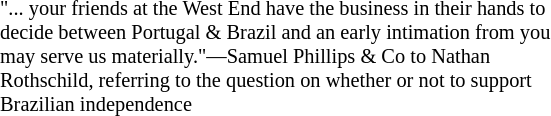<table class="toccolours" style="float: right; margin-left: 0.5em; margin-right: 0.5em; font-size: 85%; background:#white; color:black; width:30em; max-width: 30%;" cellspacing="5">
<tr>
<td style="text-align: left;">"... your friends at the West End have the business in their hands to decide between Portugal & Brazil and an early intimation from you may serve us materially."—Samuel Phillips & Co to Nathan Rothschild, referring to the question on whether or not to support Brazilian independence</td>
</tr>
</table>
